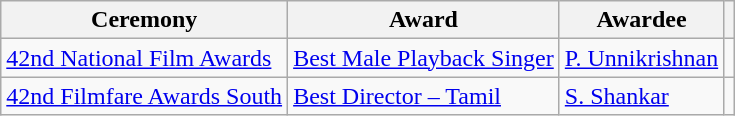<table class="wikitable">
<tr>
<th>Ceremony</th>
<th>Award</th>
<th>Awardee</th>
<th></th>
</tr>
<tr>
<td><a href='#'>42nd National Film Awards</a></td>
<td><a href='#'>Best Male Playback Singer</a></td>
<td><a href='#'>P. Unnikrishnan</a></td>
<td style="text-align:center;"></td>
</tr>
<tr>
<td><a href='#'>42nd Filmfare Awards South</a></td>
<td><a href='#'>Best Director – Tamil</a></td>
<td><a href='#'>S. Shankar</a></td>
<td style="text-align:center;"></td>
</tr>
</table>
